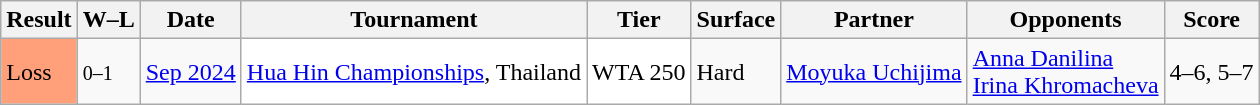<table class="sortable wikitable">
<tr>
<th>Result</th>
<th class="unsortable">W–L</th>
<th>Date</th>
<th>Tournament</th>
<th>Tier</th>
<th>Surface</th>
<th>Partner</th>
<th>Opponents</th>
<th class="unsortable">Score</th>
</tr>
<tr>
<td bgcolor="FFA07A">Loss</td>
<td><small>0–1</small></td>
<td><a href='#'>Sep 2024</a></td>
<td style="background:#fff;"><a href='#'>Hua Hin Championships</a>,  Thailand</td>
<td style="background:#fff;">WTA 250</td>
<td>Hard</td>
<td> <a href='#'>Moyuka Uchijima</a></td>
<td> <a href='#'>Anna Danilina</a><br> <a href='#'>Irina Khromacheva</a></td>
<td>4–6, 5–7</td>
</tr>
</table>
